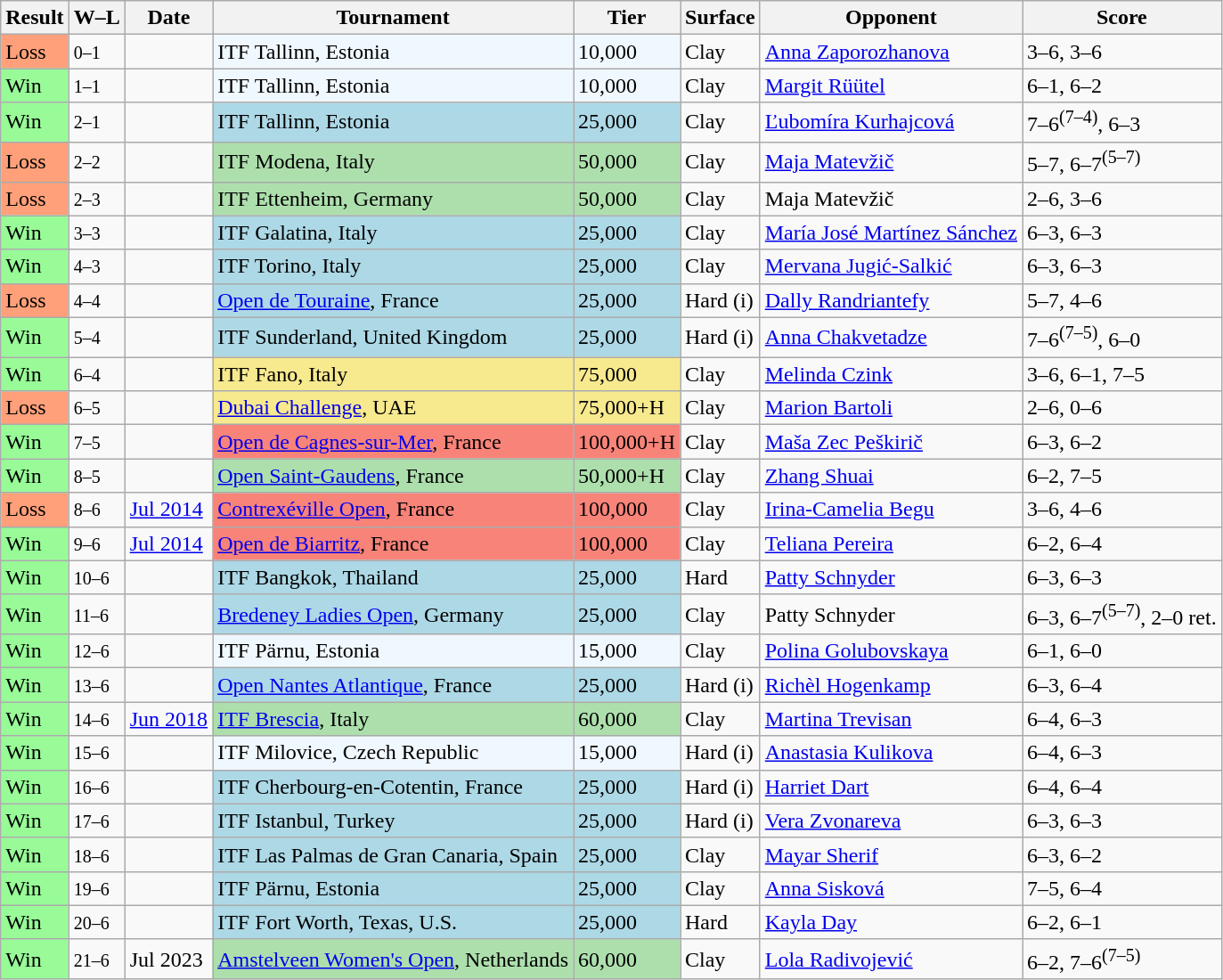<table class="sortable wikitable">
<tr>
<th>Result</th>
<th class="unsortable">W–L</th>
<th>Date</th>
<th>Tournament</th>
<th>Tier</th>
<th>Surface</th>
<th>Opponent</th>
<th class="unosortable">Score</th>
</tr>
<tr>
<td style="background:#ffa07a;">Loss</td>
<td><small>0–1</small></td>
<td></td>
<td style="background:#f0f8ff;">ITF Tallinn, Estonia</td>
<td style="background:#f0f8ff;">10,000</td>
<td>Clay</td>
<td> <a href='#'>Anna Zaporozhanova</a></td>
<td>3–6, 3–6</td>
</tr>
<tr>
<td style="background:#98fb98;">Win</td>
<td><small>1–1</small></td>
<td></td>
<td bgcolor="#f0f8ff">ITF Tallinn, Estonia</td>
<td bgcolor="#f0f8ff">10,000</td>
<td>Clay</td>
<td> <a href='#'>Margit Rüütel</a></td>
<td>6–1, 6–2</td>
</tr>
<tr>
<td style="background:#98fb98;">Win</td>
<td><small>2–1</small></td>
<td></td>
<td style="background:lightblue;">ITF Tallinn, Estonia</td>
<td style="background:lightblue;">25,000</td>
<td>Clay</td>
<td> <a href='#'>Ľubomíra Kurhajcová</a></td>
<td>7–6<sup>(7–4)</sup>, 6–3</td>
</tr>
<tr>
<td style="background:#ffa07a;">Loss</td>
<td><small>2–2</small></td>
<td></td>
<td style="background:#addfad;">ITF Modena, Italy</td>
<td style="background:#addfad;">50,000</td>
<td>Clay</td>
<td> <a href='#'>Maja Matevžič</a></td>
<td>5–7, 6–7<sup>(5–7)</sup></td>
</tr>
<tr>
<td style="background:#ffa07a;">Loss</td>
<td><small>2–3</small></td>
<td></td>
<td style="background:#addfad;">ITF Ettenheim, Germany</td>
<td style="background:#addfad;">50,000</td>
<td>Clay</td>
<td> Maja Matevžič</td>
<td>2–6, 3–6</td>
</tr>
<tr>
<td style="background:#98fb98;">Win</td>
<td><small>3–3</small></td>
<td></td>
<td style="background:lightblue;">ITF Galatina, Italy</td>
<td style="background:lightblue;">25,000</td>
<td>Clay</td>
<td> <a href='#'>María José Martínez Sánchez</a></td>
<td>6–3, 6–3</td>
</tr>
<tr>
<td style="background:#98fb98;">Win</td>
<td><small>4–3</small></td>
<td></td>
<td style="background:lightblue;">ITF Torino, Italy</td>
<td style="background:lightblue;">25,000</td>
<td>Clay</td>
<td> <a href='#'>Mervana Jugić-Salkić</a></td>
<td>6–3, 6–3</td>
</tr>
<tr>
<td bgcolor="FFA07A">Loss</td>
<td><small>4–4</small></td>
<td></td>
<td style="background:lightblue;"><a href='#'>Open de Touraine</a>, France</td>
<td style="background:lightblue;">25,000</td>
<td>Hard (i)</td>
<td> <a href='#'>Dally Randriantefy</a></td>
<td>5–7, 4–6</td>
</tr>
<tr>
<td style="background:#98fb98;">Win</td>
<td><small>5–4</small></td>
<td></td>
<td style="background:lightblue;">ITF Sunderland, United Kingdom</td>
<td style="background:lightblue;">25,000</td>
<td>Hard (i)</td>
<td> <a href='#'>Anna Chakvetadze</a></td>
<td>7–6<sup>(7–5)</sup>, 6–0</td>
</tr>
<tr>
<td style="background:#98fb98;">Win</td>
<td><small>6–4</small></td>
<td></td>
<td style="background:#f7e98e;">ITF Fano, Italy</td>
<td style="background:#f7e98e;">75,000</td>
<td>Clay</td>
<td> <a href='#'>Melinda Czink</a></td>
<td>3–6, 6–1, 7–5</td>
</tr>
<tr>
<td bgcolor="FFA07A">Loss</td>
<td><small>6–5</small></td>
<td></td>
<td style="background:#f7e98e;"><a href='#'>Dubai Challenge</a>, UAE</td>
<td style="background:#f7e98e;">75,000+H</td>
<td>Clay</td>
<td> <a href='#'>Marion Bartoli</a></td>
<td>2–6, 0–6</td>
</tr>
<tr>
<td style="background:#98fb98;">Win</td>
<td><small>7–5</small></td>
<td></td>
<td style="background:#f88379;"><a href='#'>Open de Cagnes-sur-Mer</a>, France</td>
<td style="background:#f88379;">100,000+H</td>
<td>Clay</td>
<td> <a href='#'>Maša Zec Peškirič</a></td>
<td>6–3, 6–2</td>
</tr>
<tr>
<td style="background:#98fb98;">Win</td>
<td><small>8–5</small></td>
<td></td>
<td style="background:#addfad;"><a href='#'>Open Saint-Gaudens</a>, France</td>
<td style="background:#addfad;">50,000+H</td>
<td>Clay</td>
<td> <a href='#'>Zhang Shuai</a></td>
<td>6–2, 7–5</td>
</tr>
<tr>
<td bgcolor="FFA07A">Loss</td>
<td><small>8–6</small></td>
<td><a href='#'>Jul 2014</a></td>
<td style="background:#f88379;"><a href='#'>Contrexéville Open</a>, France</td>
<td style="background:#f88379;">100,000</td>
<td>Clay</td>
<td> <a href='#'>Irina-Camelia Begu</a></td>
<td>3–6, 4–6</td>
</tr>
<tr>
<td style="background:#98fb98;">Win</td>
<td><small>9–6</small></td>
<td><a href='#'>Jul 2014</a></td>
<td style="background:#f88379;"><a href='#'>Open de Biarritz</a>, France</td>
<td style="background:#f88379;">100,000</td>
<td>Clay</td>
<td> <a href='#'>Teliana Pereira</a></td>
<td>6–2, 6–4</td>
</tr>
<tr>
<td style="background:#98fb98;">Win</td>
<td><small>10–6</small></td>
<td></td>
<td style="background:lightblue;">ITF Bangkok, Thailand</td>
<td style="background:lightblue;">25,000</td>
<td>Hard</td>
<td> <a href='#'>Patty Schnyder</a></td>
<td>6–3, 6–3</td>
</tr>
<tr>
<td style="background:#98fb98;">Win</td>
<td><small>11–6</small></td>
<td></td>
<td style="background:lightblue;"><a href='#'>Bredeney Ladies Open</a>, Germany</td>
<td style="background:lightblue;">25,000</td>
<td>Clay</td>
<td> Patty Schnyder</td>
<td>6–3, 6–7<sup>(5–7)</sup>, 2–0 ret.</td>
</tr>
<tr>
<td style="background:#98fb98;">Win</td>
<td><small>12–6</small></td>
<td></td>
<td style="background:#f0f8ff;">ITF Pärnu, Estonia</td>
<td style="background:#f0f8ff;">15,000</td>
<td>Clay</td>
<td> <a href='#'>Polina Golubovskaya</a></td>
<td>6–1, 6–0</td>
</tr>
<tr>
<td style="background:#98fb98;">Win</td>
<td><small>13–6</small></td>
<td></td>
<td style="background:lightblue;"><a href='#'>Open Nantes Atlantique</a>, France</td>
<td style="background:lightblue;">25,000</td>
<td>Hard (i)</td>
<td> <a href='#'>Richèl Hogenkamp</a></td>
<td>6–3, 6–4</td>
</tr>
<tr>
<td style="background:#98fb98;">Win</td>
<td><small>14–6</small></td>
<td><a href='#'>Jun 2018</a></td>
<td style="background:#addfad;"><a href='#'>ITF Brescia</a>, Italy</td>
<td style="background:#addfad;">60,000</td>
<td>Clay</td>
<td> <a href='#'>Martina Trevisan</a></td>
<td>6–4, 6–3</td>
</tr>
<tr>
<td style="background:#98fb98;">Win</td>
<td><small>15–6</small></td>
<td></td>
<td style="background:#f0f8ff;">ITF Milovice, Czech Republic</td>
<td style="background:#f0f8ff;">15,000</td>
<td>Hard (i)</td>
<td> <a href='#'>Anastasia Kulikova</a></td>
<td>6–4, 6–3</td>
</tr>
<tr>
<td style="background:#98fb98;">Win</td>
<td><small>16–6</small></td>
<td></td>
<td style="background:lightblue;">ITF Cherbourg-en-Cotentin, France</td>
<td style="background:lightblue;">25,000</td>
<td>Hard (i)</td>
<td> <a href='#'>Harriet Dart</a></td>
<td>6–4, 6–4</td>
</tr>
<tr>
<td style="background:#98fb98;">Win</td>
<td><small>17–6</small></td>
<td></td>
<td style="background:lightblue;">ITF Istanbul, Turkey</td>
<td style="background:lightblue;">25,000</td>
<td>Hard (i)</td>
<td> <a href='#'>Vera Zvonareva</a></td>
<td>6–3, 6–3</td>
</tr>
<tr>
<td style="background:#98fb98;">Win</td>
<td><small>18–6</small></td>
<td></td>
<td style="background:lightblue;">ITF Las Palmas de Gran Canaria, Spain</td>
<td style="background:lightblue;">25,000</td>
<td>Clay</td>
<td> <a href='#'>Mayar Sherif</a></td>
<td>6–3, 6–2</td>
</tr>
<tr>
<td style="background:#98fb98;">Win</td>
<td><small>19–6</small></td>
<td></td>
<td style="background:lightblue;">ITF Pärnu, Estonia</td>
<td style="background:lightblue;">25,000</td>
<td>Clay</td>
<td> <a href='#'>Anna Sisková</a></td>
<td>7–5, 6–4</td>
</tr>
<tr>
<td style="background:#98fb98;">Win</td>
<td><small>20–6</small></td>
<td></td>
<td style="background:lightblue;">ITF Fort Worth, Texas, U.S.</td>
<td style="background:lightblue;">25,000</td>
<td>Hard</td>
<td> <a href='#'>Kayla Day</a></td>
<td>6–2, 6–1</td>
</tr>
<tr>
<td style="background:#98fb98;">Win</td>
<td><small>21–6</small></td>
<td>Jul 2023</td>
<td style="background:#addfad;"><a href='#'>Amstelveen Women's Open</a>, Netherlands</td>
<td style="background:#addfad;">60,000</td>
<td>Clay</td>
<td> <a href='#'>Lola Radivojević</a></td>
<td>6–2, 7–6<sup>(7–5)</sup></td>
</tr>
</table>
